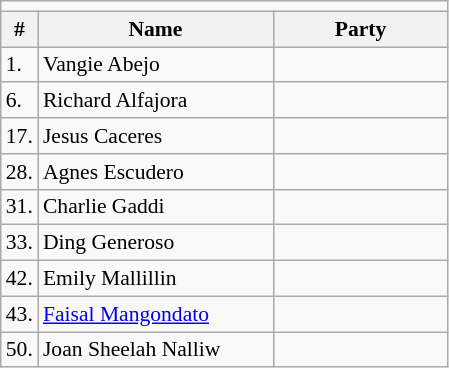<table class=wikitable style="font-size:90%">
<tr>
<td colspan=4 bgcolor=></td>
</tr>
<tr>
<th>#</th>
<th width=150px>Name</th>
<th colspan=2 width=110px>Party</th>
</tr>
<tr>
<td>1.</td>
<td>Vangie Abejo</td>
<td></td>
</tr>
<tr>
<td>6.</td>
<td>Richard Alfajora</td>
<td></td>
</tr>
<tr>
<td>17.</td>
<td>Jesus Caceres</td>
<td></td>
</tr>
<tr>
<td>28.</td>
<td>Agnes Escudero</td>
<td></td>
</tr>
<tr>
<td>31.</td>
<td>Charlie Gaddi</td>
<td></td>
</tr>
<tr>
<td>33.</td>
<td>Ding Generoso</td>
<td></td>
</tr>
<tr>
<td>42.</td>
<td>Emily Mallillin</td>
<td></td>
</tr>
<tr>
<td>43.</td>
<td><a href='#'>Faisal Mangondato</a></td>
<td></td>
</tr>
<tr>
<td>50.</td>
<td>Joan Sheelah Nalliw</td>
<td></td>
</tr>
</table>
